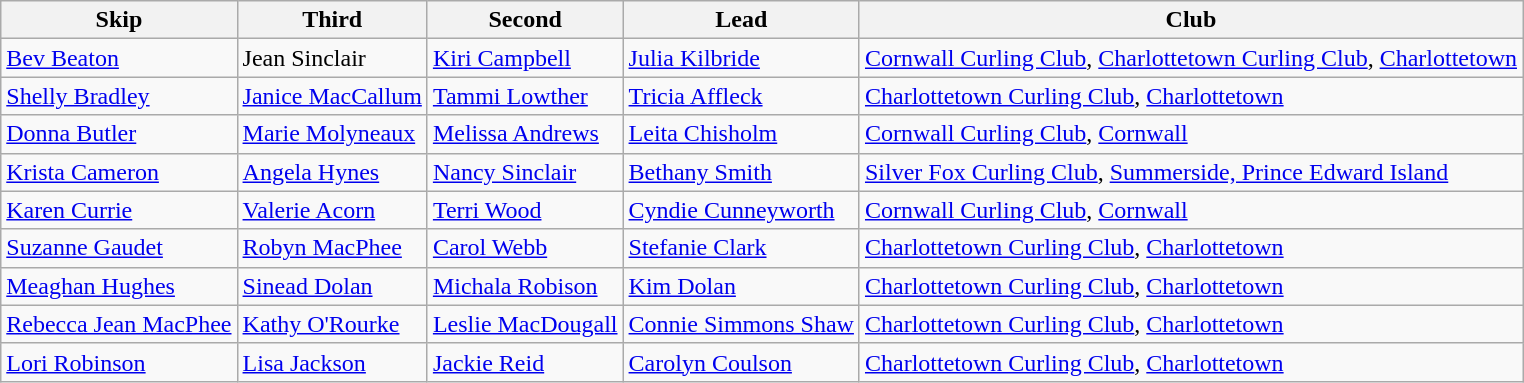<table class="wikitable">
<tr>
<th>Skip</th>
<th>Third</th>
<th>Second</th>
<th>Lead</th>
<th>Club</th>
</tr>
<tr>
<td><a href='#'>Bev Beaton</a></td>
<td>Jean Sinclair</td>
<td><a href='#'>Kiri Campbell</a></td>
<td><a href='#'>Julia Kilbride</a></td>
<td><a href='#'>Cornwall Curling Club</a>, <a href='#'>Charlottetown Curling Club</a>, <a href='#'>Charlottetown</a></td>
</tr>
<tr>
<td><a href='#'>Shelly Bradley</a></td>
<td><a href='#'>Janice MacCallum</a></td>
<td><a href='#'>Tammi Lowther</a></td>
<td><a href='#'>Tricia Affleck</a></td>
<td><a href='#'>Charlottetown Curling Club</a>, <a href='#'>Charlottetown</a></td>
</tr>
<tr>
<td><a href='#'>Donna Butler</a></td>
<td><a href='#'>Marie Molyneaux</a></td>
<td><a href='#'>Melissa Andrews</a></td>
<td><a href='#'>Leita Chisholm</a></td>
<td><a href='#'>Cornwall Curling Club</a>, <a href='#'>Cornwall</a></td>
</tr>
<tr>
<td><a href='#'>Krista Cameron</a></td>
<td><a href='#'>Angela Hynes</a></td>
<td><a href='#'>Nancy Sinclair</a></td>
<td><a href='#'>Bethany Smith</a></td>
<td><a href='#'>Silver Fox Curling Club</a>, <a href='#'>Summerside, Prince Edward Island</a></td>
</tr>
<tr>
<td><a href='#'>Karen Currie</a></td>
<td><a href='#'>Valerie Acorn</a></td>
<td><a href='#'>Terri Wood</a></td>
<td><a href='#'>Cyndie Cunneyworth</a></td>
<td><a href='#'>Cornwall Curling Club</a>, <a href='#'>Cornwall</a></td>
</tr>
<tr>
<td><a href='#'>Suzanne Gaudet</a></td>
<td><a href='#'>Robyn MacPhee</a></td>
<td><a href='#'>Carol Webb</a></td>
<td><a href='#'>Stefanie Clark</a></td>
<td><a href='#'>Charlottetown Curling Club</a>, <a href='#'>Charlottetown</a></td>
</tr>
<tr>
<td><a href='#'>Meaghan Hughes</a></td>
<td><a href='#'>Sinead Dolan</a></td>
<td><a href='#'>Michala Robison</a></td>
<td><a href='#'>Kim Dolan</a></td>
<td><a href='#'>Charlottetown Curling Club</a>, <a href='#'>Charlottetown</a></td>
</tr>
<tr>
<td><a href='#'>Rebecca Jean MacPhee</a></td>
<td><a href='#'>Kathy O'Rourke</a></td>
<td><a href='#'>Leslie MacDougall</a></td>
<td><a href='#'>Connie Simmons Shaw</a></td>
<td><a href='#'>Charlottetown Curling Club</a>, <a href='#'>Charlottetown</a></td>
</tr>
<tr>
<td><a href='#'>Lori Robinson</a></td>
<td><a href='#'>Lisa Jackson</a></td>
<td><a href='#'>Jackie Reid</a></td>
<td><a href='#'>Carolyn Coulson</a></td>
<td><a href='#'>Charlottetown Curling Club</a>, <a href='#'>Charlottetown</a></td>
</tr>
</table>
